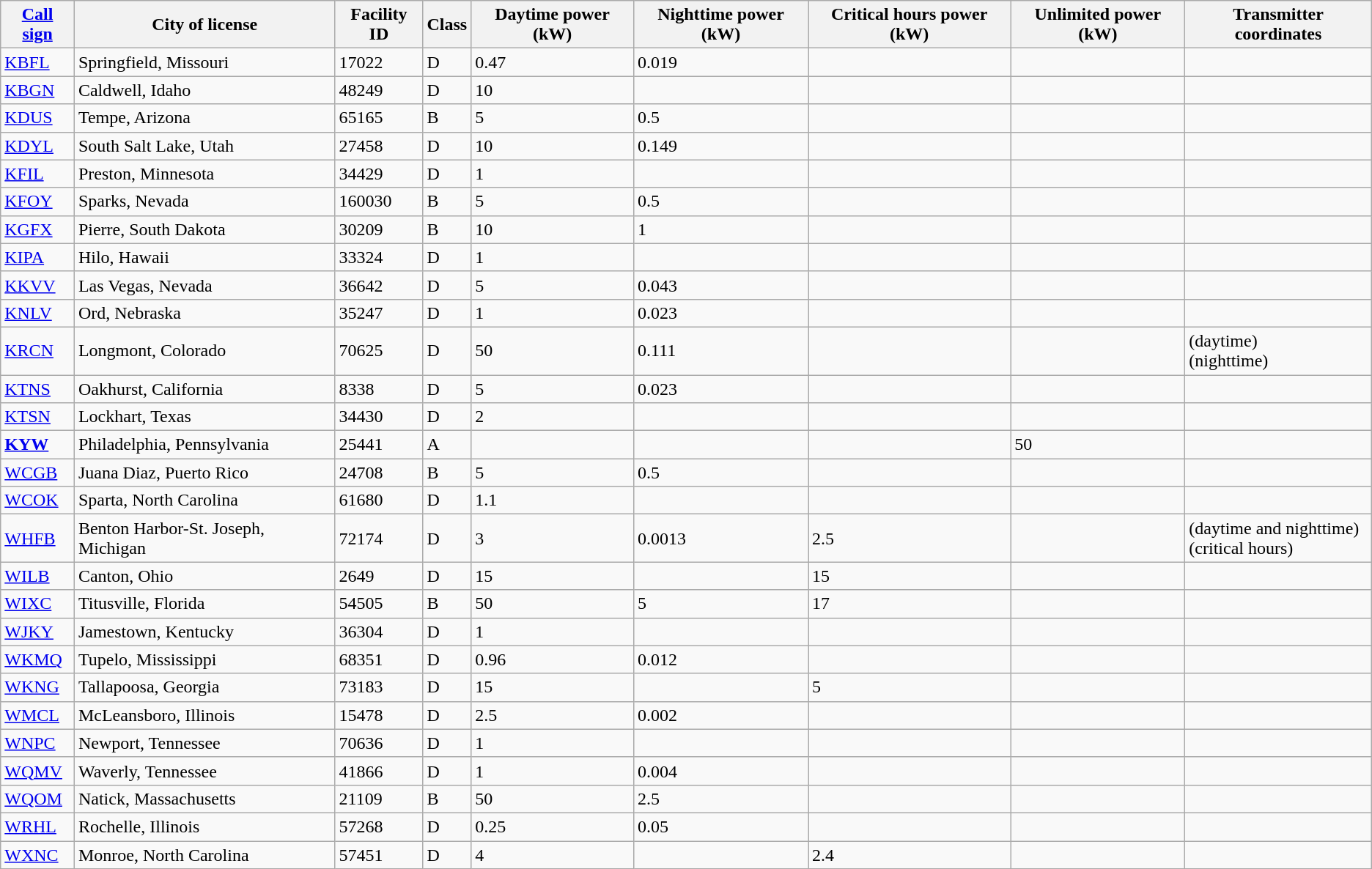<table class="wikitable sortable">
<tr>
<th><a href='#'>Call sign</a></th>
<th>City of license</th>
<th>Facility ID</th>
<th>Class</th>
<th>Daytime power (kW)</th>
<th>Nighttime power (kW)</th>
<th>Critical hours power (kW)</th>
<th>Unlimited power (kW)</th>
<th>Transmitter coordinates</th>
</tr>
<tr>
<td><a href='#'>KBFL</a></td>
<td>Springfield, Missouri</td>
<td>17022</td>
<td>D</td>
<td>0.47</td>
<td>0.019</td>
<td></td>
<td></td>
<td></td>
</tr>
<tr>
<td><a href='#'>KBGN</a></td>
<td>Caldwell, Idaho</td>
<td>48249</td>
<td>D</td>
<td>10</td>
<td></td>
<td></td>
<td></td>
<td></td>
</tr>
<tr>
<td><a href='#'>KDUS</a></td>
<td>Tempe, Arizona</td>
<td>65165</td>
<td>B</td>
<td>5</td>
<td>0.5</td>
<td></td>
<td></td>
<td></td>
</tr>
<tr>
<td><a href='#'>KDYL</a></td>
<td>South Salt Lake, Utah</td>
<td>27458</td>
<td>D</td>
<td>10</td>
<td>0.149</td>
<td></td>
<td></td>
<td></td>
</tr>
<tr>
<td><a href='#'>KFIL</a></td>
<td>Preston, Minnesota</td>
<td>34429</td>
<td>D</td>
<td>1</td>
<td></td>
<td></td>
<td></td>
<td></td>
</tr>
<tr>
<td><a href='#'>KFOY</a></td>
<td>Sparks, Nevada</td>
<td>160030</td>
<td>B</td>
<td>5</td>
<td>0.5</td>
<td></td>
<td></td>
<td></td>
</tr>
<tr>
<td><a href='#'>KGFX</a></td>
<td>Pierre, South Dakota</td>
<td>30209</td>
<td>B</td>
<td>10</td>
<td>1</td>
<td></td>
<td></td>
<td></td>
</tr>
<tr>
<td><a href='#'>KIPA</a></td>
<td>Hilo, Hawaii</td>
<td>33324</td>
<td>D</td>
<td>1</td>
<td></td>
<td></td>
<td></td>
<td></td>
</tr>
<tr>
<td><a href='#'>KKVV</a></td>
<td>Las Vegas, Nevada</td>
<td>36642</td>
<td>D</td>
<td>5</td>
<td>0.043</td>
<td></td>
<td></td>
<td></td>
</tr>
<tr>
<td><a href='#'>KNLV</a></td>
<td>Ord, Nebraska</td>
<td>35247</td>
<td>D</td>
<td>1</td>
<td>0.023</td>
<td></td>
<td></td>
<td></td>
</tr>
<tr>
<td><a href='#'>KRCN</a></td>
<td>Longmont, Colorado</td>
<td>70625</td>
<td>D</td>
<td>50</td>
<td>0.111</td>
<td></td>
<td></td>
<td> (daytime)<br> (nighttime)</td>
</tr>
<tr>
<td><a href='#'>KTNS</a></td>
<td>Oakhurst, California</td>
<td>8338</td>
<td>D</td>
<td>5</td>
<td>0.023</td>
<td></td>
<td></td>
<td></td>
</tr>
<tr>
<td><a href='#'>KTSN</a></td>
<td>Lockhart, Texas</td>
<td>34430</td>
<td>D</td>
<td>2</td>
<td></td>
<td></td>
<td></td>
<td></td>
</tr>
<tr>
<td><strong><a href='#'>KYW</a></strong></td>
<td>Philadelphia, Pennsylvania</td>
<td>25441</td>
<td>A</td>
<td></td>
<td></td>
<td></td>
<td>50</td>
<td></td>
</tr>
<tr>
<td><a href='#'>WCGB</a></td>
<td>Juana Diaz, Puerto Rico</td>
<td>24708</td>
<td>B</td>
<td>5</td>
<td>0.5</td>
<td></td>
<td></td>
<td></td>
</tr>
<tr>
<td><a href='#'>WCOK</a></td>
<td>Sparta, North Carolina</td>
<td>61680</td>
<td>D</td>
<td>1.1</td>
<td></td>
<td></td>
<td></td>
<td></td>
</tr>
<tr>
<td><a href='#'>WHFB</a></td>
<td>Benton Harbor-St. Joseph, Michigan</td>
<td>72174</td>
<td>D</td>
<td>3</td>
<td>0.0013</td>
<td>2.5</td>
<td></td>
<td> (daytime and nighttime)<br> (critical hours)</td>
</tr>
<tr>
<td><a href='#'>WILB</a></td>
<td>Canton, Ohio</td>
<td>2649</td>
<td>D</td>
<td>15</td>
<td></td>
<td>15</td>
<td></td>
<td></td>
</tr>
<tr>
<td><a href='#'>WIXC</a></td>
<td>Titusville, Florida</td>
<td>54505</td>
<td>B</td>
<td>50</td>
<td>5</td>
<td>17</td>
<td></td>
<td></td>
</tr>
<tr>
<td><a href='#'>WJKY</a></td>
<td>Jamestown, Kentucky</td>
<td>36304</td>
<td>D</td>
<td>1</td>
<td></td>
<td></td>
<td></td>
<td></td>
</tr>
<tr>
<td><a href='#'>WKMQ</a></td>
<td>Tupelo, Mississippi</td>
<td>68351</td>
<td>D</td>
<td>0.96</td>
<td>0.012</td>
<td></td>
<td></td>
<td></td>
</tr>
<tr>
<td><a href='#'>WKNG</a></td>
<td>Tallapoosa, Georgia</td>
<td>73183</td>
<td>D</td>
<td>15</td>
<td></td>
<td>5</td>
<td></td>
<td></td>
</tr>
<tr>
<td><a href='#'>WMCL</a></td>
<td>McLeansboro, Illinois</td>
<td>15478</td>
<td>D</td>
<td>2.5</td>
<td>0.002</td>
<td></td>
<td></td>
<td></td>
</tr>
<tr>
<td><a href='#'>WNPC</a></td>
<td>Newport, Tennessee</td>
<td>70636</td>
<td>D</td>
<td>1</td>
<td></td>
<td></td>
<td></td>
<td></td>
</tr>
<tr>
<td><a href='#'>WQMV</a></td>
<td>Waverly, Tennessee</td>
<td>41866</td>
<td>D</td>
<td>1</td>
<td>0.004</td>
<td></td>
<td></td>
<td></td>
</tr>
<tr>
<td><a href='#'>WQOM</a></td>
<td>Natick, Massachusetts</td>
<td>21109</td>
<td>B</td>
<td>50</td>
<td>2.5</td>
<td></td>
<td></td>
<td></td>
</tr>
<tr>
<td><a href='#'>WRHL</a></td>
<td>Rochelle, Illinois</td>
<td>57268</td>
<td>D</td>
<td>0.25</td>
<td>0.05</td>
<td></td>
<td></td>
<td></td>
</tr>
<tr>
<td><a href='#'>WXNC</a></td>
<td>Monroe, North Carolina</td>
<td>57451</td>
<td>D</td>
<td>4</td>
<td></td>
<td>2.4</td>
<td></td>
<td></td>
</tr>
</table>
